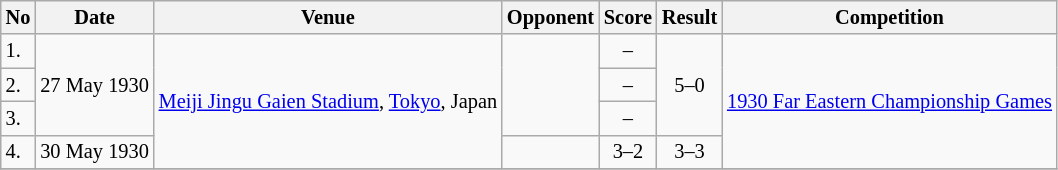<table class="wikitable" style="font-size:85%;">
<tr>
<th>No</th>
<th>Date</th>
<th>Venue</th>
<th>Opponent</th>
<th>Score</th>
<th>Result</th>
<th>Competition</th>
</tr>
<tr>
<td>1.</td>
<td rowspan="3">27 May 1930</td>
<td rowspan="4"><a href='#'>Meiji Jingu Gaien Stadium</a>, <a href='#'>Tokyo</a>, Japan</td>
<td rowspan="3"></td>
<td align=center>–</td>
<td align=center rowspan="3">5–0</td>
<td rowspan="4"><a href='#'>1930 Far Eastern Championship Games</a></td>
</tr>
<tr>
<td>2.</td>
<td align=center>–</td>
</tr>
<tr>
<td>3.</td>
<td align=center>–</td>
</tr>
<tr>
<td>4.</td>
<td>30 May 1930</td>
<td></td>
<td align=center>3–2</td>
<td align=center>3–3</td>
</tr>
<tr>
</tr>
</table>
